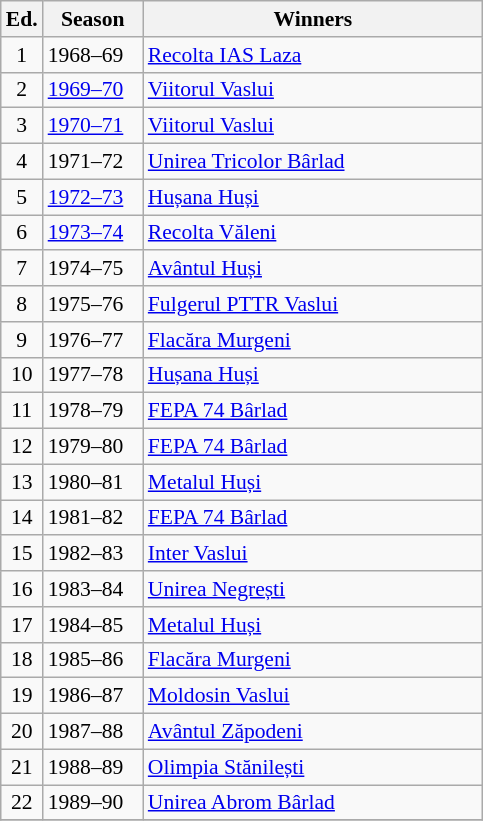<table class="wikitable" style="font-size:90%">
<tr>
<th><abbr>Ed.</abbr></th>
<th width="60">Season</th>
<th width="220">Winners</th>
</tr>
<tr>
<td align=center>1</td>
<td>1968–69</td>
<td><a href='#'>Recolta IAS Laza</a></td>
</tr>
<tr>
<td align=center>2</td>
<td><a href='#'>1969–70</a></td>
<td><a href='#'>Viitorul Vaslui</a></td>
</tr>
<tr>
<td align=center>3</td>
<td><a href='#'>1970–71</a></td>
<td><a href='#'>Viitorul Vaslui</a></td>
</tr>
<tr>
<td align=center>4</td>
<td>1971–72</td>
<td><a href='#'>Unirea Tricolor Bârlad </a></td>
</tr>
<tr>
<td align=center>5</td>
<td><a href='#'>1972–73</a></td>
<td><a href='#'>Hușana Huși</a></td>
</tr>
<tr>
<td align=center>6</td>
<td><a href='#'>1973–74</a></td>
<td><a href='#'>Recolta Văleni</a></td>
</tr>
<tr>
<td align=center>7</td>
<td>1974–75</td>
<td><a href='#'>Avântul Huși</a></td>
</tr>
<tr>
<td align=center>8</td>
<td>1975–76</td>
<td><a href='#'>Fulgerul PTTR Vaslui</a></td>
</tr>
<tr>
<td align=center>9</td>
<td>1976–77</td>
<td><a href='#'>Flacăra Murgeni</a></td>
</tr>
<tr>
<td align=center>10</td>
<td>1977–78</td>
<td><a href='#'>Hușana Huși</a></td>
</tr>
<tr>
<td align=center>11</td>
<td>1978–79</td>
<td><a href='#'>FEPA 74 Bârlad</a></td>
</tr>
<tr>
<td align=center>12</td>
<td>1979–80</td>
<td><a href='#'>FEPA 74 Bârlad</a></td>
</tr>
<tr>
<td align=center>13</td>
<td>1980–81</td>
<td><a href='#'>Metalul Huși</a></td>
</tr>
<tr>
<td align=center>14</td>
<td>1981–82</td>
<td><a href='#'>FEPA 74 Bârlad</a></td>
</tr>
<tr>
<td align=center>15</td>
<td>1982–83</td>
<td><a href='#'>Inter Vaslui</a></td>
</tr>
<tr>
<td align=center>16</td>
<td>1983–84</td>
<td><a href='#'>Unirea Negrești</a></td>
</tr>
<tr>
<td align=center>17</td>
<td>1984–85</td>
<td><a href='#'>Metalul Huși</a></td>
</tr>
<tr>
<td align=center>18</td>
<td>1985–86</td>
<td><a href='#'>Flacăra Murgeni</a></td>
</tr>
<tr>
<td align=center>19</td>
<td>1986–87</td>
<td><a href='#'>Moldosin Vaslui</a></td>
</tr>
<tr>
<td align=center>20</td>
<td>1987–88</td>
<td><a href='#'>Avântul Zăpodeni</a></td>
</tr>
<tr>
<td align=center>21</td>
<td>1988–89</td>
<td><a href='#'>Olimpia Stănilești</a></td>
</tr>
<tr>
<td align=center>22</td>
<td>1989–90</td>
<td><a href='#'>Unirea Abrom Bârlad</a></td>
</tr>
<tr>
</tr>
</table>
